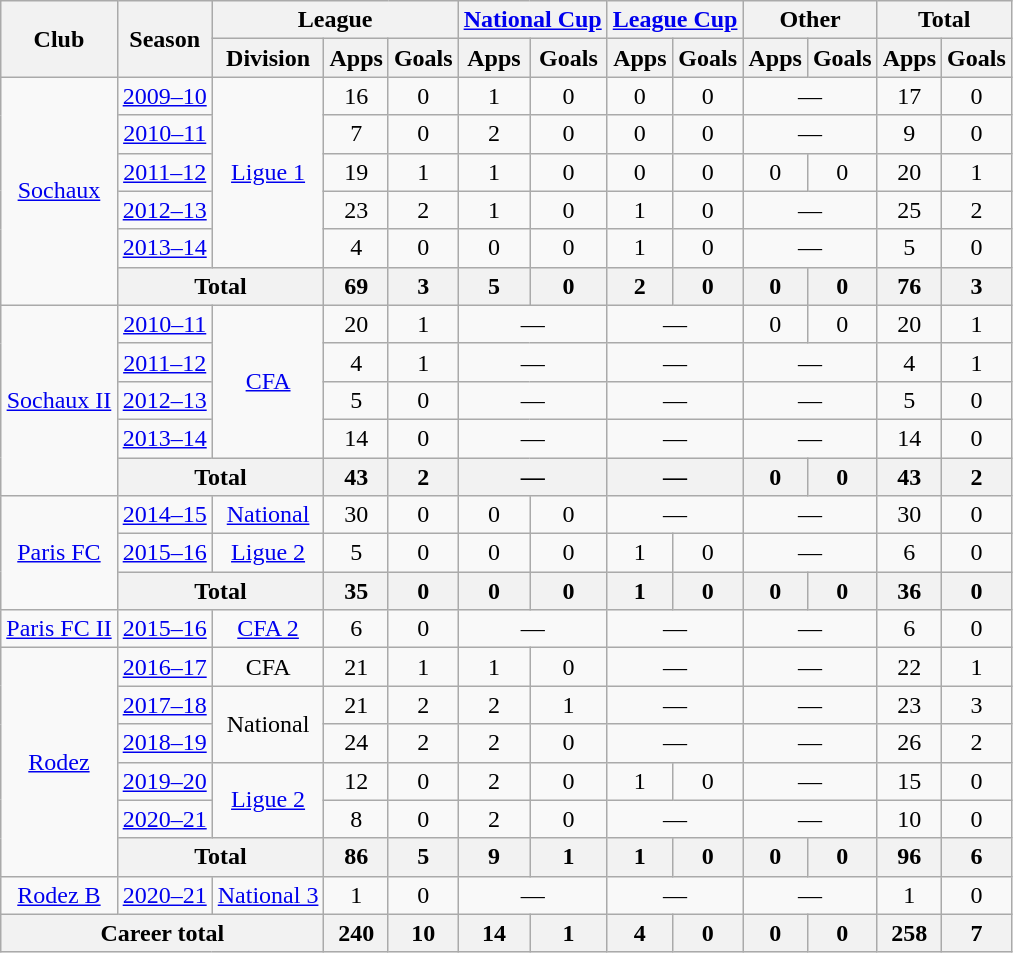<table class="wikitable" style="text-align: center">
<tr>
<th rowspan="2">Club</th>
<th rowspan="2">Season</th>
<th colspan="3">League</th>
<th colspan="2"><a href='#'>National Cup</a></th>
<th colspan="2"><a href='#'>League Cup</a></th>
<th colspan="2">Other</th>
<th colspan="2">Total</th>
</tr>
<tr>
<th>Division</th>
<th>Apps</th>
<th>Goals</th>
<th>Apps</th>
<th>Goals</th>
<th>Apps</th>
<th>Goals</th>
<th>Apps</th>
<th>Goals</th>
<th>Apps</th>
<th>Goals</th>
</tr>
<tr>
<td rowspan="6"><a href='#'>Sochaux</a></td>
<td><a href='#'>2009–10</a></td>
<td rowspan="5"><a href='#'>Ligue 1</a></td>
<td>16</td>
<td>0</td>
<td>1</td>
<td>0</td>
<td>0</td>
<td>0</td>
<td colspan="2">—</td>
<td>17</td>
<td>0</td>
</tr>
<tr>
<td><a href='#'>2010–11</a></td>
<td>7</td>
<td>0</td>
<td>2</td>
<td>0</td>
<td>0</td>
<td>0</td>
<td colspan="2">—</td>
<td>9</td>
<td>0</td>
</tr>
<tr>
<td><a href='#'>2011–12</a></td>
<td>19</td>
<td>1</td>
<td>1</td>
<td>0</td>
<td>0</td>
<td>0</td>
<td>0</td>
<td>0</td>
<td>20</td>
<td>1</td>
</tr>
<tr>
<td><a href='#'>2012–13</a></td>
<td>23</td>
<td>2</td>
<td>1</td>
<td>0</td>
<td>1</td>
<td>0</td>
<td colspan="2">—</td>
<td>25</td>
<td>2</td>
</tr>
<tr>
<td><a href='#'>2013–14</a></td>
<td>4</td>
<td>0</td>
<td>0</td>
<td>0</td>
<td>1</td>
<td>0</td>
<td colspan="2">—</td>
<td>5</td>
<td>0</td>
</tr>
<tr>
<th colspan="2">Total</th>
<th>69</th>
<th>3</th>
<th>5</th>
<th>0</th>
<th>2</th>
<th>0</th>
<th>0</th>
<th>0</th>
<th>76</th>
<th>3</th>
</tr>
<tr>
<td rowspan="5"><a href='#'>Sochaux II</a></td>
<td><a href='#'>2010–11</a></td>
<td rowspan="4"><a href='#'>CFA</a></td>
<td>20</td>
<td>1</td>
<td colspan="2">—</td>
<td colspan="2">—</td>
<td>0</td>
<td>0</td>
<td>20</td>
<td>1</td>
</tr>
<tr>
<td><a href='#'>2011–12</a></td>
<td>4</td>
<td>1</td>
<td colspan="2">—</td>
<td colspan="2">—</td>
<td colspan="2">—</td>
<td>4</td>
<td>1</td>
</tr>
<tr>
<td><a href='#'>2012–13</a></td>
<td>5</td>
<td>0</td>
<td colspan="2">—</td>
<td colspan="2">—</td>
<td colspan="2">—</td>
<td>5</td>
<td>0</td>
</tr>
<tr>
<td><a href='#'>2013–14</a></td>
<td>14</td>
<td>0</td>
<td colspan="2">—</td>
<td colspan="2">—</td>
<td colspan="2">—</td>
<td>14</td>
<td>0</td>
</tr>
<tr>
<th colspan="2">Total</th>
<th>43</th>
<th>2</th>
<th colspan="2">—</th>
<th colspan="2">—</th>
<th>0</th>
<th>0</th>
<th>43</th>
<th>2</th>
</tr>
<tr>
<td rowspan="3"><a href='#'>Paris FC</a></td>
<td><a href='#'>2014–15</a></td>
<td><a href='#'>National</a></td>
<td>30</td>
<td>0</td>
<td>0</td>
<td>0</td>
<td colspan="2">—</td>
<td colspan="2">—</td>
<td>30</td>
<td>0</td>
</tr>
<tr>
<td><a href='#'>2015–16</a></td>
<td><a href='#'>Ligue 2</a></td>
<td>5</td>
<td>0</td>
<td>0</td>
<td>0</td>
<td>1</td>
<td>0</td>
<td colspan="2">—</td>
<td>6</td>
<td>0</td>
</tr>
<tr>
<th colspan="2">Total</th>
<th>35</th>
<th>0</th>
<th>0</th>
<th>0</th>
<th>1</th>
<th>0</th>
<th>0</th>
<th>0</th>
<th>36</th>
<th>0</th>
</tr>
<tr>
<td><a href='#'>Paris FC II</a></td>
<td><a href='#'>2015–16</a></td>
<td><a href='#'>CFA 2</a></td>
<td>6</td>
<td>0</td>
<td colspan="2">—</td>
<td colspan="2">—</td>
<td colspan="2">—</td>
<td>6</td>
<td>0</td>
</tr>
<tr>
<td rowspan="6"><a href='#'>Rodez</a></td>
<td><a href='#'>2016–17</a></td>
<td>CFA</td>
<td>21</td>
<td>1</td>
<td>1</td>
<td>0</td>
<td colspan="2">—</td>
<td colspan="2">—</td>
<td>22</td>
<td>1</td>
</tr>
<tr>
<td><a href='#'>2017–18</a></td>
<td rowspan="2">National</td>
<td>21</td>
<td>2</td>
<td>2</td>
<td>1</td>
<td colspan="2">—</td>
<td colspan="2">—</td>
<td>23</td>
<td>3</td>
</tr>
<tr>
<td><a href='#'>2018–19</a></td>
<td>24</td>
<td>2</td>
<td>2</td>
<td>0</td>
<td colspan="2">—</td>
<td colspan="2">—</td>
<td>26</td>
<td>2</td>
</tr>
<tr>
<td><a href='#'>2019–20</a></td>
<td rowspan=2><a href='#'>Ligue 2</a></td>
<td>12</td>
<td>0</td>
<td>2</td>
<td>0</td>
<td>1</td>
<td>0</td>
<td colspan="2">—</td>
<td>15</td>
<td>0</td>
</tr>
<tr>
<td><a href='#'>2020–21</a></td>
<td>8</td>
<td>0</td>
<td>2</td>
<td>0</td>
<td colspan="2">—</td>
<td colspan="2">—</td>
<td>10</td>
<td>0</td>
</tr>
<tr>
<th colspan="2">Total</th>
<th>86</th>
<th>5</th>
<th>9</th>
<th>1</th>
<th>1</th>
<th>0</th>
<th>0</th>
<th>0</th>
<th>96</th>
<th>6</th>
</tr>
<tr>
<td><a href='#'>Rodez B</a></td>
<td><a href='#'>2020–21</a></td>
<td><a href='#'>National 3</a></td>
<td>1</td>
<td>0</td>
<td colspan="2">—</td>
<td colspan="2">—</td>
<td colspan="2">—</td>
<td>1</td>
<td>0</td>
</tr>
<tr>
<th colspan="3">Career total</th>
<th>240</th>
<th>10</th>
<th>14</th>
<th>1</th>
<th>4</th>
<th>0</th>
<th>0</th>
<th>0</th>
<th>258</th>
<th>7</th>
</tr>
</table>
